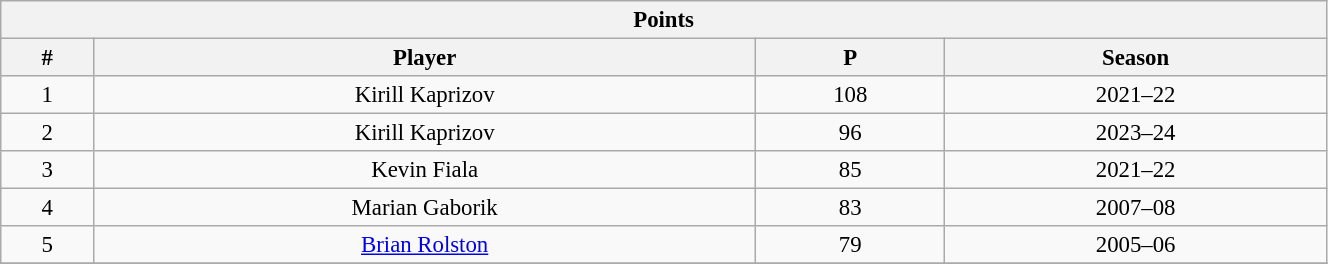<table class="wikitable" style="text-align: center; font-size: 95%" width="70%">
<tr>
<th colspan="4">Points</th>
</tr>
<tr>
<th>#</th>
<th>Player</th>
<th>P</th>
<th>Season</th>
</tr>
<tr>
<td>1</td>
<td>Kirill Kaprizov</td>
<td>108</td>
<td>2021–22</td>
</tr>
<tr>
<td>2</td>
<td>Kirill Kaprizov</td>
<td>96</td>
<td>2023–24</td>
</tr>
<tr>
<td>3</td>
<td>Kevin Fiala</td>
<td>85</td>
<td>2021–22</td>
</tr>
<tr>
<td>4</td>
<td>Marian Gaborik</td>
<td>83</td>
<td>2007–08</td>
</tr>
<tr>
<td>5</td>
<td><a href='#'>Brian Rolston</a></td>
<td>79</td>
<td>2005–06</td>
</tr>
<tr>
</tr>
</table>
